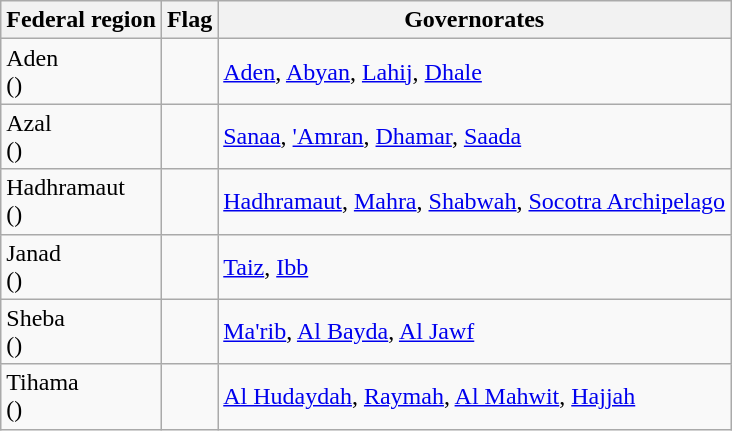<table class="wikitable" style="align:left">
<tr>
<th>Federal region</th>
<th>Flag</th>
<th>Governorates</th>
</tr>
<tr>
<td>Aden<br>()</td>
<td></td>
<td><a href='#'>Aden</a>, <a href='#'>Abyan</a>, <a href='#'>Lahij</a>, <a href='#'>Dhale</a></td>
</tr>
<tr>
<td>Azal<br>()</td>
<td></td>
<td><a href='#'>Sanaa</a>, <a href='#'>'Amran</a>, <a href='#'>Dhamar</a>, <a href='#'>Saada</a></td>
</tr>
<tr>
<td>Hadhramaut<br>()</td>
<td></td>
<td><a href='#'>Hadhramaut</a>, <a href='#'>Mahra</a>, <a href='#'>Shabwah</a>, <a href='#'>Socotra Archipelago</a></td>
</tr>
<tr>
<td>Janad<br>()</td>
<td></td>
<td><a href='#'>Taiz</a>, <a href='#'>Ibb</a></td>
</tr>
<tr>
<td>Sheba<br>()</td>
<td></td>
<td><a href='#'>Ma'rib</a>, <a href='#'>Al Bayda</a>, <a href='#'>Al Jawf</a></td>
</tr>
<tr>
<td>Tihama<br>()</td>
<td></td>
<td><a href='#'>Al Hudaydah</a>, <a href='#'>Raymah</a>, <a href='#'>Al Mahwit</a>, <a href='#'>Hajjah</a></td>
</tr>
</table>
